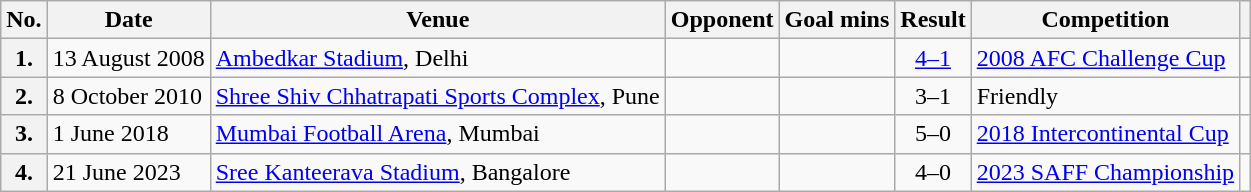<table class="wikitable collapsible" style="text-align:left;">
<tr>
<th scope=col>No.</th>
<th scope=col>Date</th>
<th scope=col>Venue</th>
<th scope=col>Opponent</th>
<th scope=col>Goal mins</th>
<th scope=col>Result</th>
<th scope=col>Competition</th>
<th scope=col class="unsortable"></th>
</tr>
<tr>
<th scope=row>1.</th>
<td>13 August 2008</td>
<td><a href='#'>Ambedkar Stadium</a>, Delhi</td>
<td></td>
<td align=center></td>
<td align=center><a href='#'>4–1</a></td>
<td><a href='#'>2008 AFC Challenge Cup</a></td>
<td></td>
</tr>
<tr>
<th scope=row>2.</th>
<td>8 October 2010</td>
<td><a href='#'>Shree Shiv Chhatrapati Sports Complex</a>, Pune</td>
<td></td>
<td align=center></td>
<td align=center>3–1</td>
<td>Friendly</td>
<td></td>
</tr>
<tr>
<th scope=row>3.</th>
<td>1 June 2018</td>
<td><a href='#'>Mumbai Football Arena</a>, Mumbai</td>
<td></td>
<td align=center></td>
<td align=center>5–0</td>
<td><a href='#'>2018 Intercontinental Cup</a></td>
<td></td>
</tr>
<tr>
<th scope=row>4.</th>
<td>21 June 2023</td>
<td><a href='#'>Sree Kanteerava Stadium</a>, Bangalore</td>
<td></td>
<td align=center></td>
<td align=center>4–0</td>
<td><a href='#'>2023 SAFF Championship</a></td>
<td></td>
</tr>
</table>
